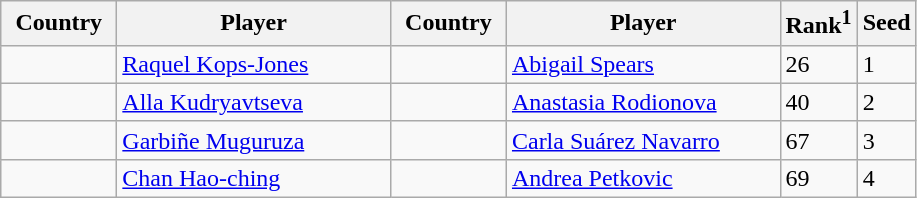<table class="sortable wikitable">
<tr>
<th width="70">Country</th>
<th width="175">Player</th>
<th width="70">Country</th>
<th width="175">Player</th>
<th>Rank<sup>1</sup></th>
<th>Seed</th>
</tr>
<tr>
<td></td>
<td><a href='#'>Raquel Kops-Jones</a></td>
<td></td>
<td><a href='#'>Abigail Spears</a></td>
<td>26</td>
<td>1</td>
</tr>
<tr>
<td></td>
<td><a href='#'>Alla Kudryavtseva</a></td>
<td></td>
<td><a href='#'>Anastasia Rodionova</a></td>
<td>40</td>
<td>2</td>
</tr>
<tr>
<td></td>
<td><a href='#'>Garbiñe Muguruza</a></td>
<td></td>
<td><a href='#'>Carla Suárez Navarro</a></td>
<td>67</td>
<td>3</td>
</tr>
<tr>
<td></td>
<td><a href='#'>Chan Hao-ching</a></td>
<td></td>
<td><a href='#'>Andrea Petkovic</a></td>
<td>69</td>
<td>4</td>
</tr>
</table>
